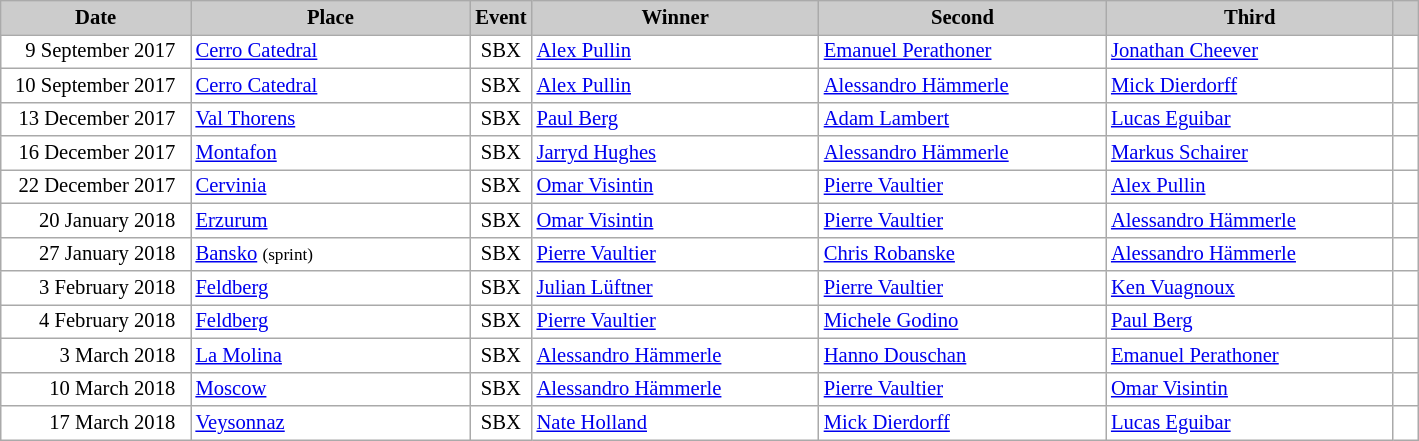<table class="wikitable plainrowheaders" style="background:#fff; font-size:86%; line-height:16px; border:grey solid 1px; border-collapse:collapse;">
<tr style="background:#ccc; text-align:center;">
<th scope="col" style="background:#ccc; width:120px;">Date</th>
<th scope="col" style="background:#ccc; width:180px;">Place</th>
<th scope="col" style="background:#ccc; width:30px;">Event</th>
<th scope="col" style="background:#ccc; width:185px;">Winner</th>
<th scope="col" style="background:#ccc; width:185px;">Second</th>
<th scope="col" style="background:#ccc; width:185px;">Third</th>
<th scope="col" style="background:#ccc; width:10px;"></th>
</tr>
<tr>
<td align=right>9 September 2017  </td>
<td> <a href='#'>Cerro Catedral</a></td>
<td align=center>SBX</td>
<td> <a href='#'>Alex Pullin</a></td>
<td> <a href='#'>Emanuel Perathoner</a></td>
<td> <a href='#'>Jonathan Cheever</a></td>
<td></td>
</tr>
<tr>
<td align=right>10 September 2017  </td>
<td> <a href='#'>Cerro Catedral</a></td>
<td align=center>SBX</td>
<td> <a href='#'>Alex Pullin</a></td>
<td> <a href='#'>Alessandro Hämmerle</a></td>
<td> <a href='#'>Mick Dierdorff</a></td>
<td></td>
</tr>
<tr>
<td align=right>13 December 2017  </td>
<td> <a href='#'>Val Thorens</a></td>
<td align=center>SBX</td>
<td> <a href='#'>Paul Berg</a></td>
<td> <a href='#'>Adam Lambert</a></td>
<td> <a href='#'>Lucas Eguibar</a></td>
<td></td>
</tr>
<tr>
<td align=right>16 December 2017  </td>
<td> <a href='#'>Montafon</a></td>
<td align=center>SBX</td>
<td> <a href='#'>Jarryd Hughes</a></td>
<td> <a href='#'>Alessandro Hämmerle</a></td>
<td> <a href='#'>Markus Schairer</a></td>
<td></td>
</tr>
<tr>
<td align=right>22 December 2017  </td>
<td> <a href='#'>Cervinia</a></td>
<td align=center>SBX</td>
<td> <a href='#'>Omar Visintin</a></td>
<td> <a href='#'>Pierre Vaultier</a></td>
<td> <a href='#'>Alex Pullin</a></td>
<td></td>
</tr>
<tr>
<td align=right>20 January 2018  </td>
<td> <a href='#'>Erzurum</a></td>
<td align=center>SBX</td>
<td> <a href='#'>Omar Visintin</a></td>
<td> <a href='#'>Pierre Vaultier</a></td>
<td> <a href='#'>Alessandro Hämmerle</a></td>
<td></td>
</tr>
<tr>
<td align=right>27 January 2018  </td>
<td> <a href='#'>Bansko</a> <small>(sprint)</small></td>
<td align=center>SBX</td>
<td> <a href='#'>Pierre Vaultier</a></td>
<td> <a href='#'>Chris Robanske</a></td>
<td> <a href='#'>Alessandro Hämmerle</a></td>
<td></td>
</tr>
<tr>
<td align=right>3 February 2018  </td>
<td> <a href='#'>Feldberg</a></td>
<td align=center>SBX</td>
<td> <a href='#'>Julian Lüftner</a></td>
<td> <a href='#'>Pierre Vaultier</a></td>
<td> <a href='#'>Ken Vuagnoux</a></td>
<td></td>
</tr>
<tr>
<td align=right>4 February 2018  </td>
<td> <a href='#'>Feldberg</a></td>
<td align=center>SBX</td>
<td> <a href='#'>Pierre Vaultier</a></td>
<td> <a href='#'>Michele Godino</a></td>
<td> <a href='#'>Paul Berg</a></td>
<td></td>
</tr>
<tr>
<td align=right>3 March 2018  </td>
<td> <a href='#'>La Molina</a></td>
<td align=center>SBX</td>
<td> <a href='#'>Alessandro Hämmerle</a></td>
<td> <a href='#'>Hanno Douschan</a></td>
<td> <a href='#'>Emanuel Perathoner</a></td>
<td></td>
</tr>
<tr>
<td align=right>10 March 2018  </td>
<td> <a href='#'>Moscow</a></td>
<td align=center>SBX</td>
<td> <a href='#'>Alessandro Hämmerle</a></td>
<td> <a href='#'>Pierre Vaultier</a></td>
<td> <a href='#'>Omar Visintin</a></td>
<td></td>
</tr>
<tr>
<td align=right>17 March 2018  </td>
<td> <a href='#'>Veysonnaz</a></td>
<td align=center>SBX</td>
<td> <a href='#'>Nate Holland</a></td>
<td> <a href='#'>Mick Dierdorff</a></td>
<td> <a href='#'>Lucas Eguibar</a></td>
<td></td>
</tr>
</table>
